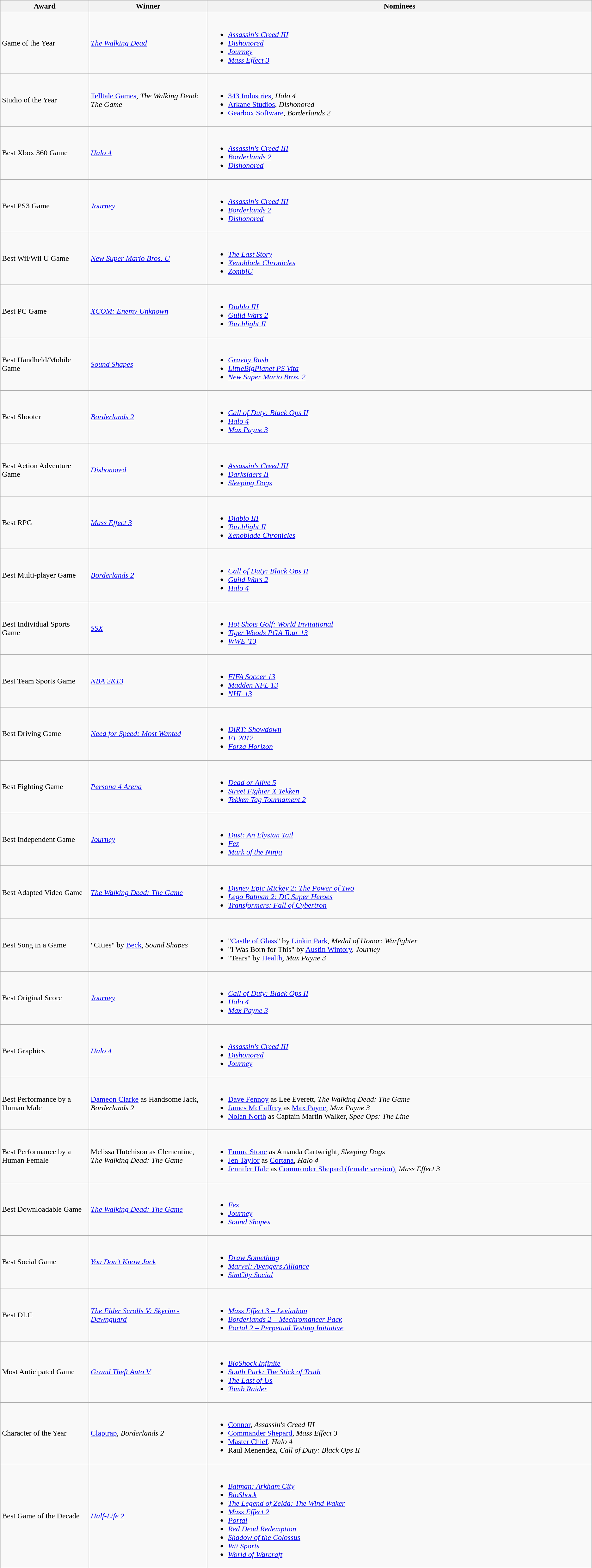<table class="wikitable">
<tr>
<th style="width:15%">Award</th>
<th style="width:20%">Winner</th>
<th style="width:65%">Nominees</th>
</tr>
<tr>
<td>Game of the Year</td>
<td><em><a href='#'>The Walking Dead</a></em></td>
<td><br><ul><li><em><a href='#'>Assassin's Creed III</a></em></li><li><em><a href='#'>Dishonored</a></em></li><li><em><a href='#'>Journey</a></em></li><li><em><a href='#'>Mass Effect 3</a></em></li></ul></td>
</tr>
<tr>
<td>Studio of the Year</td>
<td><a href='#'>Telltale Games</a>, <em>The Walking Dead: The Game</em></td>
<td><br><ul><li><a href='#'>343 Industries</a>, <em>Halo 4</em></li><li><a href='#'>Arkane Studios</a>, <em>Dishonored</em></li><li><a href='#'>Gearbox Software</a>, <em>Borderlands 2</em></li></ul></td>
</tr>
<tr>
<td>Best Xbox 360 Game</td>
<td><em><a href='#'>Halo 4</a></em></td>
<td><br><ul><li><em><a href='#'>Assassin's Creed III</a></em></li><li><em><a href='#'>Borderlands 2</a></em></li><li><em><a href='#'>Dishonored</a></em></li></ul></td>
</tr>
<tr>
<td>Best PS3 Game</td>
<td><em><a href='#'>Journey</a></em></td>
<td><br><ul><li><em><a href='#'>Assassin's Creed III</a></em></li><li><em><a href='#'>Borderlands 2</a></em></li><li><em><a href='#'>Dishonored</a></em></li></ul></td>
</tr>
<tr>
<td>Best Wii/Wii U Game</td>
<td><em><a href='#'>New Super Mario Bros. U</a></em></td>
<td><br><ul><li><em><a href='#'>The Last Story</a></em></li><li><em><a href='#'>Xenoblade Chronicles</a></em></li><li><em><a href='#'>ZombiU</a></em></li></ul></td>
</tr>
<tr>
<td>Best PC Game</td>
<td><em><a href='#'>XCOM: Enemy Unknown</a></em></td>
<td><br><ul><li><em><a href='#'>Diablo III</a></em></li><li><em><a href='#'>Guild Wars 2</a></em></li><li><em><a href='#'>Torchlight II</a></em></li></ul></td>
</tr>
<tr>
<td>Best Handheld/Mobile Game</td>
<td><em><a href='#'>Sound Shapes</a></em></td>
<td><br><ul><li><em><a href='#'>Gravity Rush</a></em></li><li><em><a href='#'>LittleBigPlanet PS Vita</a></em></li><li><em><a href='#'>New Super Mario Bros. 2</a></em></li></ul></td>
</tr>
<tr>
<td>Best Shooter</td>
<td><em><a href='#'>Borderlands 2</a></em></td>
<td><br><ul><li><em><a href='#'>Call of Duty: Black Ops II</a></em></li><li><em><a href='#'>Halo 4</a></em></li><li><em><a href='#'>Max Payne 3</a></em></li></ul></td>
</tr>
<tr>
<td>Best Action Adventure Game</td>
<td><em><a href='#'>Dishonored</a></em></td>
<td><br><ul><li><em><a href='#'>Assassin's Creed III</a></em></li><li><em><a href='#'>Darksiders II</a></em></li><li><em><a href='#'>Sleeping Dogs</a></em></li></ul></td>
</tr>
<tr>
<td>Best RPG</td>
<td><em><a href='#'>Mass Effect 3</a></em></td>
<td><br><ul><li><em><a href='#'>Diablo III</a></em></li><li><em><a href='#'>Torchlight II</a></em></li><li><em><a href='#'>Xenoblade Chronicles</a></em></li></ul></td>
</tr>
<tr>
<td>Best Multi-player Game</td>
<td><em><a href='#'>Borderlands 2</a></em></td>
<td><br><ul><li><em><a href='#'>Call of Duty: Black Ops II</a></em></li><li><em><a href='#'>Guild Wars 2</a></em></li><li><em><a href='#'>Halo 4</a></em></li></ul></td>
</tr>
<tr>
<td>Best Individual Sports Game</td>
<td><em><a href='#'>SSX</a></em></td>
<td><br><ul><li><em><a href='#'>Hot Shots Golf: World Invitational</a></em></li><li><em><a href='#'>Tiger Woods PGA Tour 13</a></em></li><li><em><a href='#'>WWE '13</a></em></li></ul></td>
</tr>
<tr>
<td>Best Team Sports Game</td>
<td><em><a href='#'>NBA 2K13</a></em></td>
<td><br><ul><li><em><a href='#'>FIFA Soccer 13</a></em></li><li><em><a href='#'>Madden NFL 13</a></em></li><li><em><a href='#'>NHL 13</a></em></li></ul></td>
</tr>
<tr>
<td>Best Driving Game</td>
<td><em><a href='#'>Need for Speed: Most Wanted</a></em></td>
<td><br><ul><li><em><a href='#'>DiRT: Showdown</a></em></li><li><em><a href='#'>F1 2012</a></em></li><li><em><a href='#'>Forza Horizon</a></em></li></ul></td>
</tr>
<tr>
<td>Best Fighting Game</td>
<td><em><a href='#'>Persona 4 Arena</a></em></td>
<td><br><ul><li><em><a href='#'>Dead or Alive 5</a></em></li><li><em><a href='#'>Street Fighter X Tekken</a></em></li><li><em><a href='#'>Tekken Tag Tournament 2</a></em></li></ul></td>
</tr>
<tr>
<td>Best Independent Game</td>
<td><em><a href='#'>Journey</a></em></td>
<td><br><ul><li><em><a href='#'>Dust: An Elysian Tail</a></em></li><li><em><a href='#'>Fez</a></em></li><li><em><a href='#'>Mark of the Ninja</a></em></li></ul></td>
</tr>
<tr>
<td>Best Adapted Video Game</td>
<td><em><a href='#'>The Walking Dead: The Game</a></em></td>
<td><br><ul><li><em><a href='#'>Disney Epic Mickey 2: The Power of Two</a></em></li><li><em><a href='#'>Lego Batman 2: DC Super Heroes</a></em></li><li><em><a href='#'>Transformers: Fall of Cybertron</a></em></li></ul></td>
</tr>
<tr>
<td>Best Song in a Game</td>
<td>"Cities" by <a href='#'>Beck</a>, <em>Sound Shapes</em></td>
<td><br><ul><li>"<a href='#'>Castle of Glass</a>" by <a href='#'>Linkin Park</a>, <em>Medal of Honor: Warfighter</em></li><li>"I Was Born for This" by <a href='#'>Austin Wintory</a>, <em>Journey</em></li><li>"Tears" by <a href='#'>Health</a>, <em>Max Payne 3</em></li></ul></td>
</tr>
<tr>
<td>Best Original Score</td>
<td><em><a href='#'>Journey</a></em></td>
<td><br><ul><li><em><a href='#'>Call of Duty: Black Ops II</a></em></li><li><em><a href='#'>Halo 4</a></em></li><li><em><a href='#'>Max Payne 3</a></em></li></ul></td>
</tr>
<tr>
<td>Best Graphics</td>
<td><em><a href='#'>Halo 4</a></em></td>
<td><br><ul><li><em><a href='#'>Assassin's Creed III</a></em></li><li><em><a href='#'>Dishonored</a></em></li><li><em><a href='#'>Journey</a></em></li></ul></td>
</tr>
<tr>
<td>Best Performance by a Human Male</td>
<td><a href='#'>Dameon Clarke</a> as Handsome Jack, <em>Borderlands 2</em></td>
<td><br><ul><li><a href='#'>Dave Fennoy</a> as Lee Everett, <em>The Walking Dead: The Game</em></li><li><a href='#'>James McCaffrey</a> as <a href='#'>Max Payne</a>, <em>Max Payne 3</em></li><li><a href='#'>Nolan North</a> as Captain Martin Walker, <em>Spec Ops: The Line</em></li></ul></td>
</tr>
<tr>
<td>Best Performance by a Human Female</td>
<td>Melissa Hutchison as Clementine, <em>The Walking Dead: The Game</em></td>
<td><br><ul><li><a href='#'>Emma Stone</a> as Amanda Cartwright, <em>Sleeping Dogs</em></li><li><a href='#'>Jen Taylor</a> as <a href='#'>Cortana</a>, <em>Halo 4</em></li><li><a href='#'>Jennifer Hale</a> as <a href='#'>Commander Shepard (female version)</a>, <em>Mass Effect 3</em></li></ul></td>
</tr>
<tr>
<td>Best Downloadable Game</td>
<td><em><a href='#'>The Walking Dead: The Game</a></em></td>
<td><br><ul><li><em><a href='#'>Fez</a></em></li><li><em><a href='#'>Journey</a></em></li><li><em><a href='#'>Sound Shapes</a></em></li></ul></td>
</tr>
<tr>
<td>Best Social Game</td>
<td><em><a href='#'>You Don't Know Jack</a></em></td>
<td><br><ul><li><em><a href='#'>Draw Something</a></em></li><li><em><a href='#'>Marvel: Avengers Alliance</a></em></li><li><em><a href='#'>SimCity Social</a></em></li></ul></td>
</tr>
<tr>
<td>Best DLC</td>
<td><em><a href='#'>The Elder Scrolls V: Skyrim - Dawnguard</a></em></td>
<td><br><ul><li><em><a href='#'>Mass Effect 3 – Leviathan</a></em></li><li><em><a href='#'>Borderlands 2 – Mechromancer Pack</a></em></li><li><em><a href='#'>Portal 2 – Perpetual Testing Initiative</a></em></li></ul></td>
</tr>
<tr>
<td>Most Anticipated Game</td>
<td><em><a href='#'>Grand Theft Auto V</a></em></td>
<td><br><ul><li><em><a href='#'>BioShock Infinite</a></em></li><li><em><a href='#'>South Park: The Stick of Truth</a></em></li><li><em><a href='#'>The Last of Us</a></em></li><li><em><a href='#'>Tomb Raider</a></em></li></ul></td>
</tr>
<tr>
<td>Character of the Year</td>
<td><a href='#'>Claptrap</a>, <em>Borderlands 2</em></td>
<td><br><ul><li><a href='#'>Connor</a>, <em>Assassin's Creed III</em></li><li><a href='#'>Commander Shepard</a>, <em>Mass Effect 3</em></li><li><a href='#'>Master Chief</a>, <em>Halo 4</em></li><li>Raul Menendez, <em>Call of Duty: Black Ops II</em></li></ul></td>
</tr>
<tr>
<td>Best Game of the Decade</td>
<td><em><a href='#'>Half-Life 2</a></em></td>
<td><br><ul><li><em><a href='#'>Batman: Arkham City</a></em></li><li><em><a href='#'>BioShock</a></em></li><li><em><a href='#'>The Legend of Zelda: The Wind Waker</a></em></li><li><em><a href='#'>Mass Effect 2</a></em></li><li><em><a href='#'>Portal</a></em></li><li><em><a href='#'>Red Dead Redemption</a></em></li><li><em><a href='#'>Shadow of the Colossus</a></em></li><li><em><a href='#'>Wii Sports</a></em></li><li><em><a href='#'>World of Warcraft</a></em></li></ul></td>
</tr>
</table>
